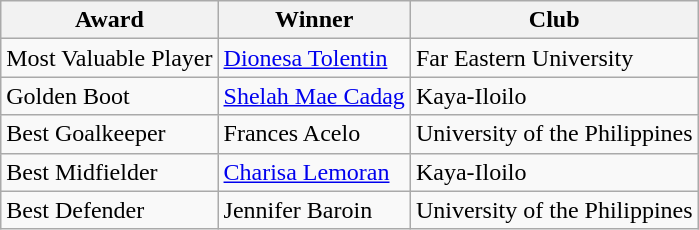<table class="wikitable">
<tr>
<th>Award</th>
<th>Winner</th>
<th>Club</th>
</tr>
<tr>
<td>Most Valuable Player</td>
<td><a href='#'>Dionesa Tolentin</a></td>
<td>Far Eastern University</td>
</tr>
<tr>
<td>Golden Boot</td>
<td><a href='#'>Shelah Mae Cadag</a></td>
<td>Kaya-Iloilo</td>
</tr>
<tr>
<td>Best Goalkeeper</td>
<td>Frances Acelo</td>
<td>University of the Philippines</td>
</tr>
<tr>
<td>Best Midfielder</td>
<td><a href='#'>Charisa Lemoran</a></td>
<td>Kaya-Iloilo</td>
</tr>
<tr>
<td>Best Defender</td>
<td>Jennifer Baroin</td>
<td>University of the Philippines</td>
</tr>
</table>
